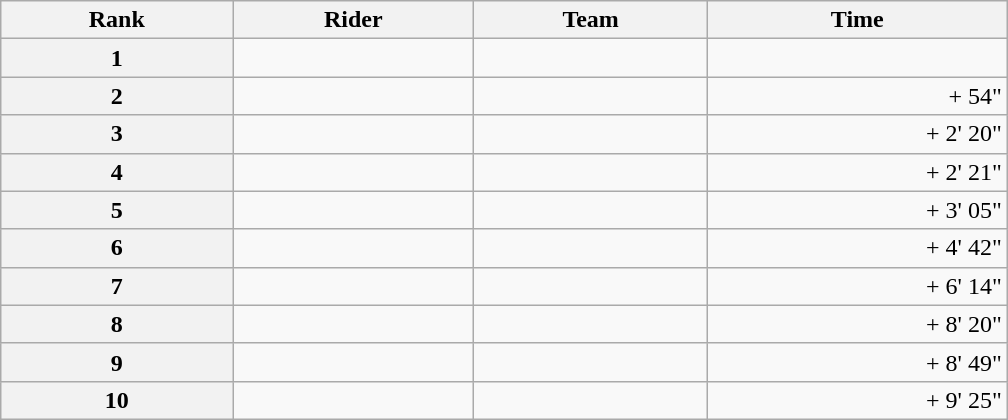<table class="wikitable" style="width:42em;margin-bottom:0;">
<tr>
<th scope="col">Rank</th>
<th scope="col">Rider</th>
<th scope="col">Team</th>
<th scope="col">Time</th>
</tr>
<tr>
<th scope="row">1</th>
<td>  </td>
<td></td>
<td style="text-align:right;"></td>
</tr>
<tr>
<th scope="row">2</th>
<td></td>
<td></td>
<td style="text-align:right;">+  54"</td>
</tr>
<tr>
<th scope="row">3</th>
<td></td>
<td></td>
<td style="text-align:right;">+ 2' 20"</td>
</tr>
<tr>
<th scope="row">4</th>
<td> </td>
<td></td>
<td style="text-align:right;">+  2' 21"</td>
</tr>
<tr>
<th scope="row">5</th>
<td></td>
<td></td>
<td style="text-align:right;">+  3' 05"</td>
</tr>
<tr>
<th scope="row">6</th>
<td></td>
<td></td>
<td style="text-align:right;">+  4' 42"</td>
</tr>
<tr>
<th scope="row">7</th>
<td> </td>
<td></td>
<td style="text-align:right;">+ 6' 14"</td>
</tr>
<tr>
<th scope="row">8</th>
<td></td>
<td></td>
<td style="text-align:right;">+ 8' 20"</td>
</tr>
<tr>
<th scope="row">9</th>
<td></td>
<td></td>
<td style="text-align:right;">+ 8' 49"</td>
</tr>
<tr>
<th scope="row">10</th>
<td>  </td>
<td></td>
<td style="text-align:right;">+ 9' 25"</td>
</tr>
</table>
